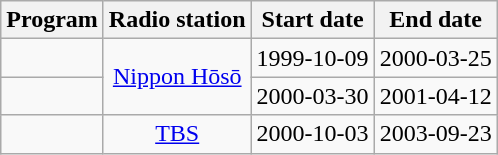<table class="wikitable">
<tr>
<th>Program</th>
<th>Radio station</th>
<th>Start date</th>
<th>End date</th>
</tr>
<tr>
<td></td>
<td rowspan="2" align="center"><a href='#'>Nippon Hōsō</a></td>
<td align="right">1999-10-09</td>
<td align="right">2000-03-25</td>
</tr>
<tr>
<td></td>
<td align="right">2000-03-30</td>
<td align="right">2001-04-12</td>
</tr>
<tr>
<td></td>
<td align="center"><a href='#'>TBS</a></td>
<td align="right">2000-10-03</td>
<td align="right">2003-09-23</td>
</tr>
</table>
